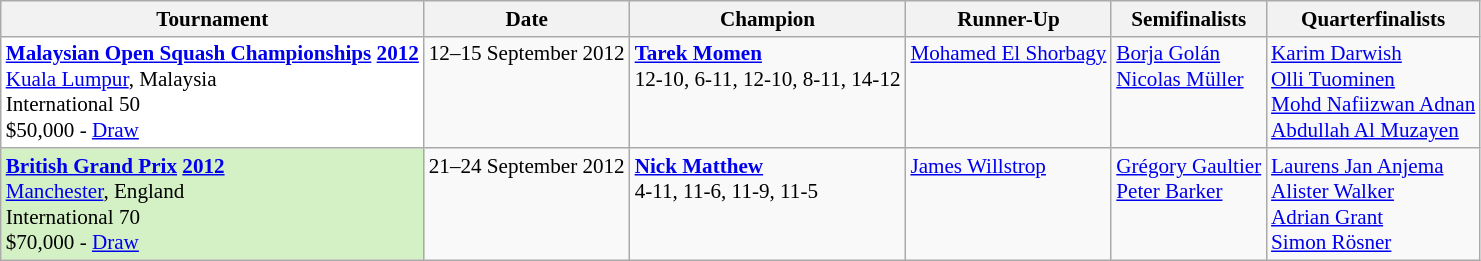<table class="wikitable" style="font-size:88%">
<tr>
<th>Tournament</th>
<th>Date</th>
<th>Champion</th>
<th>Runner-Up</th>
<th>Semifinalists</th>
<th>Quarterfinalists</th>
</tr>
<tr valign=top>
<td style="background:#fff"><strong><a href='#'>Malaysian Open Squash Championships</a> <a href='#'>2012</a></strong><br> <a href='#'>Kuala Lumpur</a>, Malaysia<br>International 50<br>$50,000 - <a href='#'>Draw</a></td>
<td>12–15 September 2012</td>
<td> <strong><a href='#'>Tarek Momen</a></strong><br>12-10, 6-11, 12-10, 8-11, 14-12</td>
<td> <a href='#'>Mohamed El Shorbagy</a></td>
<td> <a href='#'>Borja Golán</a><br> <a href='#'>Nicolas Müller</a></td>
<td> <a href='#'>Karim Darwish</a><br> <a href='#'>Olli Tuominen</a><br> <a href='#'>Mohd Nafiizwan Adnan</a><br> <a href='#'>Abdullah Al Muzayen</a></td>
</tr>
<tr valign=top>
<td style="background:#D4F1C5;"><strong><a href='#'>British Grand Prix</a> <a href='#'>2012</a></strong><br> <a href='#'>Manchester</a>, England<br>International 70<br>$70,000 - <a href='#'>Draw</a></td>
<td>21–24 September 2012</td>
<td> <strong><a href='#'>Nick Matthew</a></strong><br>4-11, 11-6, 11-9, 11-5</td>
<td> <a href='#'>James Willstrop</a></td>
<td> <a href='#'>Grégory Gaultier</a><br> <a href='#'>Peter Barker</a></td>
<td> <a href='#'>Laurens Jan Anjema</a><br> <a href='#'>Alister Walker</a><br> <a href='#'>Adrian Grant</a><br> <a href='#'>Simon Rösner</a></td>
</tr>
</table>
